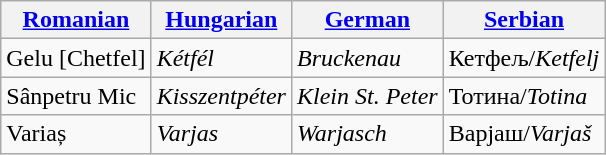<table class="wikitable">
<tr>
<th><a href='#'>Romanian</a></th>
<th><a href='#'>Hungarian</a></th>
<th><a href='#'>German</a></th>
<th><a href='#'>Serbian</a></th>
</tr>
<tr>
<td>Gelu [Chetfel]</td>
<td><em>Kétfél</em></td>
<td><em>Bruckenau</em></td>
<td>Кетфељ/<em>Ketfelj</em></td>
</tr>
<tr>
<td>Sânpetru Mic</td>
<td><em>Kisszentpéter</em></td>
<td><em>Klein St. Peter</em></td>
<td>Тотина/<em>Totina</em></td>
</tr>
<tr>
<td>Variaș</td>
<td><em>Varjas</em></td>
<td><em>Warjasch</em></td>
<td>Варјаш/<em>Varjaš</em></td>
</tr>
</table>
